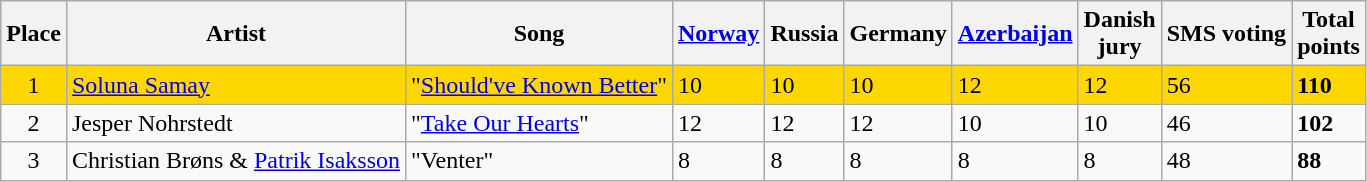<table class="sortable wikitable">
<tr>
<th>Place</th>
<th>Artist</th>
<th>Song</th>
<th> <a href='#'>Norway</a></th>
<th> Russia</th>
<th> Germany</th>
<th> <a href='#'>Azerbaijan</a></th>
<th>Danish <br> jury</th>
<th>SMS voting</th>
<th>Total <br> points</th>
</tr>
<tr style="background:gold">
<td style="text-align:center;">1</td>
<td><a href='#'>Soluna Samay</a></td>
<td>"<a href='#'>Should've Known Better</a>"</td>
<td>10</td>
<td>10</td>
<td>10</td>
<td>12</td>
<td>12</td>
<td>56</td>
<td><strong>110</strong></td>
</tr>
<tr>
<td style="text-align:center;">2</td>
<td>Jesper Nohrstedt</td>
<td>"<a href='#'>Take Our Hearts</a>"</td>
<td>12</td>
<td>12</td>
<td>12</td>
<td>10</td>
<td>10</td>
<td>46</td>
<td><strong>102</strong></td>
</tr>
<tr>
<td style="text-align:center;">3</td>
<td>Christian Brøns & <a href='#'>Patrik Isaksson</a></td>
<td>"Venter"</td>
<td>8</td>
<td>8</td>
<td>8</td>
<td>8</td>
<td>8</td>
<td>48</td>
<td><strong>88</strong></td>
</tr>
</table>
